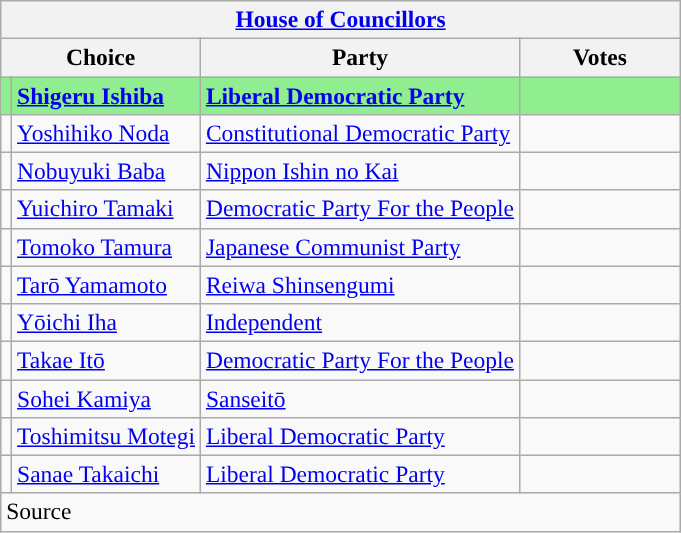<table class="wikitable" style="font-size:98%;">
<tr>
<th colspan="4"><a href='#'>House of Councillors</a></th>
</tr>
<tr>
<th align="left" colspan="2" width="100">Choice</th>
<th>Party</th>
<th width="100">Votes</th>
</tr>
<tr style="background:lightgreen;">
<td style="color:inherit;background:"></td>
<td style="text-align:left;"><strong><a href='#'>Shigeru Ishiba</a></strong></td>
<td style="text-align:left;"><strong><a href='#'>Liberal Democratic Party</a></strong></td>
<td><strong></strong></td>
</tr>
<tr>
<td style="color:inherit;background:"></td>
<td style="text-align:left;"><a href='#'>Yoshihiko Noda</a></td>
<td style="text-align:left;"><a href='#'>Constitutional Democratic Party</a></td>
<td></td>
</tr>
<tr>
<td style="color:inherit;background:"></td>
<td style="text-align:left;"><a href='#'>Nobuyuki Baba</a></td>
<td style="text-align:left;"><a href='#'>Nippon Ishin no Kai</a></td>
<td></td>
</tr>
<tr>
<td style="color:inherit;background:"></td>
<td style="text-align:left;"><a href='#'>Yuichiro Tamaki</a></td>
<td style="text-align:left;"><a href='#'>Democratic Party For the People</a></td>
<td></td>
</tr>
<tr>
<td style="color:inherit;background:"></td>
<td style="text-align:left;"><a href='#'>Tomoko Tamura</a></td>
<td style="text-align:left;"><a href='#'>Japanese Communist Party</a></td>
<td></td>
</tr>
<tr>
<td style="color:inherit;background:"></td>
<td style="text-align:left;"><a href='#'>Tarō Yamamoto</a></td>
<td style="text-align:left;"><a href='#'>Reiwa Shinsengumi</a></td>
<td></td>
</tr>
<tr>
<td style="color:inherit;background:"></td>
<td style="text-align:left;"><a href='#'>Yōichi Iha</a></td>
<td style="text-align:left;"><a href='#'>Independent</a></td>
<td></td>
</tr>
<tr>
<td style="color:inherit;background:"></td>
<td style="text-align:left;"><a href='#'>Takae Itō</a></td>
<td style="text-align:left;"><a href='#'>Democratic Party For the People</a></td>
<td></td>
</tr>
<tr>
<td style="color:inherit;background:"></td>
<td style="text-align:left;"><a href='#'>Sohei Kamiya</a></td>
<td style="text-align:left;"><a href='#'>Sanseitō</a></td>
<td></td>
</tr>
<tr>
<td style="color:inherit;background:"></td>
<td style="text-align:left;"><a href='#'>Toshimitsu Motegi</a></td>
<td style="text-align:left;"><a href='#'>Liberal Democratic Party</a></td>
<td></td>
</tr>
<tr>
<td style="color:inherit;background:"></td>
<td style="text-align:left;"><a href='#'>Sanae Takaichi</a></td>
<td style="text-align:left;"><a href='#'>Liberal Democratic Party</a></td>
<td></td>
</tr>
<tr>
<td colspan=4>Source</td>
</tr>
</table>
